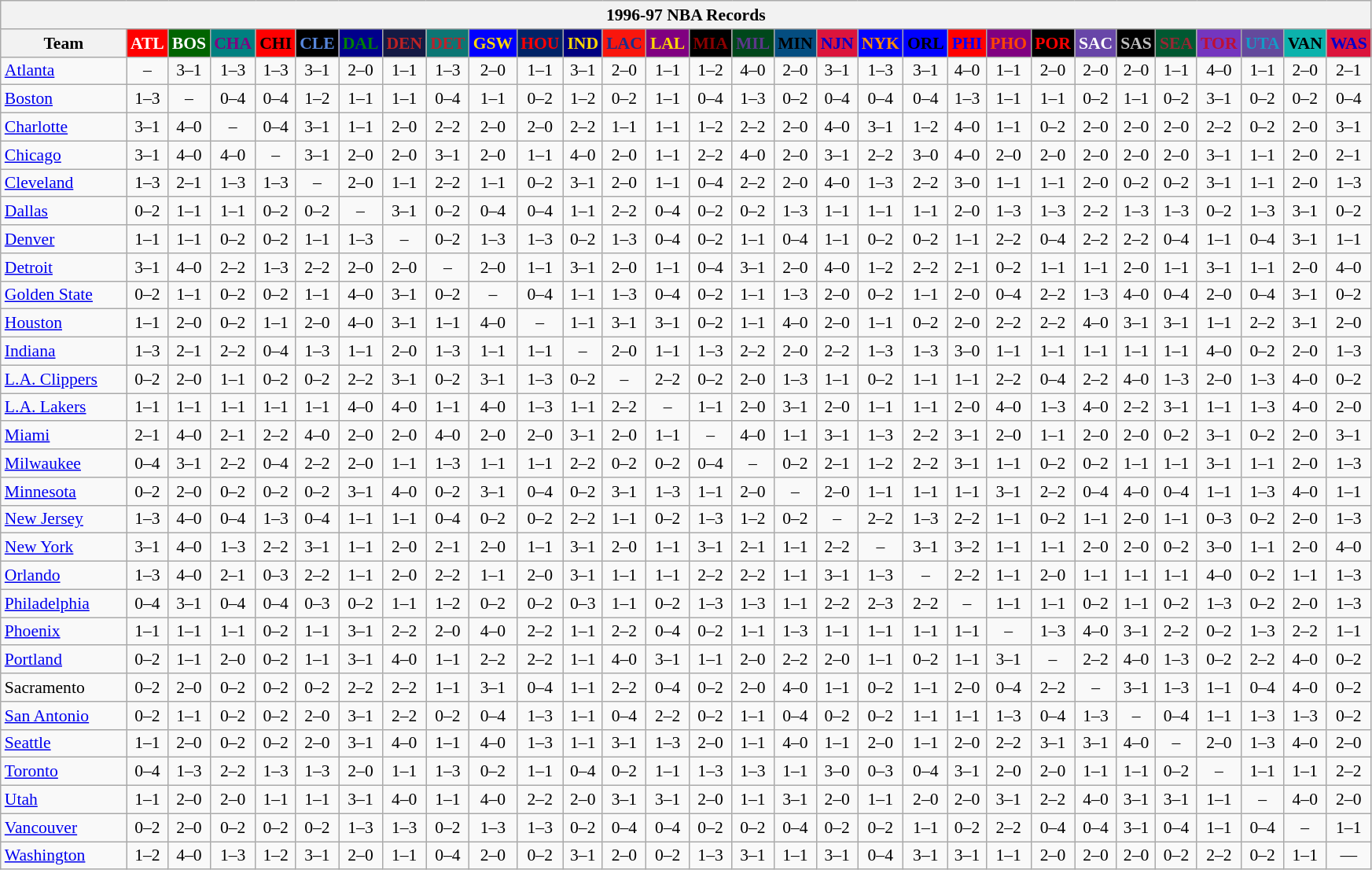<table class="wikitable" style="font-size:90%; text-align:center;">
<tr>
<th colspan=30>1996-97 NBA Records</th>
</tr>
<tr>
<th width=100>Team</th>
<th style="background:#FF0000;color:#FFFFFF;width=35">ATL</th>
<th style="background:#006400;color:#FFFFFF;width=35">BOS</th>
<th style="background:#008080;color:#800080;width=35">CHA</th>
<th style="background:#FF0000;color:#000000;width=35">CHI</th>
<th style="background:#000000;color:#5787DC;width=35">CLE</th>
<th style="background:#00008B;color:#008000;width=35">DAL</th>
<th style="background:#141A44;color:#BC2224;width=35">DEN</th>
<th style="background:#0C7674;color:#BB222C;width=35">DET</th>
<th style="background:#0000FF;color:#FFD700;width=35">GSW</th>
<th style="background:#002366;color:#FF0000;width=35">HOU</th>
<th style="background:#000080;color:#FFD700;width=35">IND</th>
<th style="background:#F9160D;color:#1A2E8B;width=35">LAC</th>
<th style="background:#800080;color:#FFD700;width=35">LAL</th>
<th style="background:#000000;color:#8B0000;width=35">MIA</th>
<th style="background:#00471B;color:#5C378A;width=35">MIL</th>
<th style="background:#044D80;color:#000000;width=35">MIN</th>
<th style="background:#DC143C;color:#0000CD;width=35">NJN</th>
<th style="background:#0000FF;color:#FF8C00;width=35">NYK</th>
<th style="background:#0000FF;color:#000000;width=35">ORL</th>
<th style="background:#FF0000;color:#0000FF;width=35">PHI</th>
<th style="background:#800080;color:#FF4500;width=35">PHO</th>
<th style="background:#000000;color:#FF0000;width=35">POR</th>
<th style="background:#6846A8;color:#FFFFFF;width=35">SAC</th>
<th style="background:#000000;color:#C0C0C0;width=35">SAS</th>
<th style="background:#005831;color:#992634;width=35">SEA</th>
<th style="background:#7436BF;color:#BE0F34;width=35">TOR</th>
<th style="background:#644A9C;color:#149BC7;width=35">UTA</th>
<th style="background:#0CB2AC;color:#000000;width=35">VAN</th>
<th style="background:#DC143C;color:#0000CD;width=35">WAS</th>
</tr>
<tr>
<td style="text-align:left;"><a href='#'>Atlanta</a></td>
<td>–</td>
<td>3–1</td>
<td>1–3</td>
<td>1–3</td>
<td>3–1</td>
<td>2–0</td>
<td>1–1</td>
<td>1–3</td>
<td>2–0</td>
<td>1–1</td>
<td>3–1</td>
<td>2–0</td>
<td>1–1</td>
<td>1–2</td>
<td>4–0</td>
<td>2–0</td>
<td>3–1</td>
<td>1–3</td>
<td>3–1</td>
<td>4–0</td>
<td>1–1</td>
<td>2–0</td>
<td>2–0</td>
<td>2–0</td>
<td>1–1</td>
<td>4–0</td>
<td>1–1</td>
<td>2–0</td>
<td>2–1</td>
</tr>
<tr>
<td style="text-align:left;"><a href='#'>Boston</a></td>
<td>1–3</td>
<td>–</td>
<td>0–4</td>
<td>0–4</td>
<td>1–2</td>
<td>1–1</td>
<td>1–1</td>
<td>0–4</td>
<td>1–1</td>
<td>0–2</td>
<td>1–2</td>
<td>0–2</td>
<td>1–1</td>
<td>0–4</td>
<td>1–3</td>
<td>0–2</td>
<td>0–4</td>
<td>0–4</td>
<td>0–4</td>
<td>1–3</td>
<td>1–1</td>
<td>1–1</td>
<td>0–2</td>
<td>1–1</td>
<td>0–2</td>
<td>3–1</td>
<td>0–2</td>
<td>0–2</td>
<td>0–4</td>
</tr>
<tr>
<td style="text-align:left;"><a href='#'>Charlotte</a></td>
<td>3–1</td>
<td>4–0</td>
<td>–</td>
<td>0–4</td>
<td>3–1</td>
<td>1–1</td>
<td>2–0</td>
<td>2–2</td>
<td>2–0</td>
<td>2–0</td>
<td>2–2</td>
<td>1–1</td>
<td>1–1</td>
<td>1–2</td>
<td>2–2</td>
<td>2–0</td>
<td>4–0</td>
<td>3–1</td>
<td>1–2</td>
<td>4–0</td>
<td>1–1</td>
<td>0–2</td>
<td>2–0</td>
<td>2–0</td>
<td>2–0</td>
<td>2–2</td>
<td>0–2</td>
<td>2–0</td>
<td>3–1</td>
</tr>
<tr>
<td style="text-align:left;"><a href='#'>Chicago</a></td>
<td>3–1</td>
<td>4–0</td>
<td>4–0</td>
<td>–</td>
<td>3–1</td>
<td>2–0</td>
<td>2–0</td>
<td>3–1</td>
<td>2–0</td>
<td>1–1</td>
<td>4–0</td>
<td>2–0</td>
<td>1–1</td>
<td>2–2</td>
<td>4–0</td>
<td>2–0</td>
<td>3–1</td>
<td>2–2</td>
<td>3–0</td>
<td>4–0</td>
<td>2–0</td>
<td>2–0</td>
<td>2–0</td>
<td>2–0</td>
<td>2–0</td>
<td>3–1</td>
<td>1–1</td>
<td>2–0</td>
<td>2–1</td>
</tr>
<tr>
<td style="text-align:left;"><a href='#'>Cleveland</a></td>
<td>1–3</td>
<td>2–1</td>
<td>1–3</td>
<td>1–3</td>
<td>–</td>
<td>2–0</td>
<td>1–1</td>
<td>2–2</td>
<td>1–1</td>
<td>0–2</td>
<td>3–1</td>
<td>2–0</td>
<td>1–1</td>
<td>0–4</td>
<td>2–2</td>
<td>2–0</td>
<td>4–0</td>
<td>1–3</td>
<td>2–2</td>
<td>3–0</td>
<td>1–1</td>
<td>1–1</td>
<td>2–0</td>
<td>0–2</td>
<td>0–2</td>
<td>3–1</td>
<td>1–1</td>
<td>2–0</td>
<td>1–3</td>
</tr>
<tr>
<td style="text-align:left;"><a href='#'>Dallas</a></td>
<td>0–2</td>
<td>1–1</td>
<td>1–1</td>
<td>0–2</td>
<td>0–2</td>
<td>–</td>
<td>3–1</td>
<td>0–2</td>
<td>0–4</td>
<td>0–4</td>
<td>1–1</td>
<td>2–2</td>
<td>0–4</td>
<td>0–2</td>
<td>0–2</td>
<td>1–3</td>
<td>1–1</td>
<td>1–1</td>
<td>1–1</td>
<td>2–0</td>
<td>1–3</td>
<td>1–3</td>
<td>2–2</td>
<td>1–3</td>
<td>1–3</td>
<td>0–2</td>
<td>1–3</td>
<td>3–1</td>
<td>0–2</td>
</tr>
<tr>
<td style="text-align:left;"><a href='#'>Denver</a></td>
<td>1–1</td>
<td>1–1</td>
<td>0–2</td>
<td>0–2</td>
<td>1–1</td>
<td>1–3</td>
<td>–</td>
<td>0–2</td>
<td>1–3</td>
<td>1–3</td>
<td>0–2</td>
<td>1–3</td>
<td>0–4</td>
<td>0–2</td>
<td>1–1</td>
<td>0–4</td>
<td>1–1</td>
<td>0–2</td>
<td>0–2</td>
<td>1–1</td>
<td>2–2</td>
<td>0–4</td>
<td>2–2</td>
<td>2–2</td>
<td>0–4</td>
<td>1–1</td>
<td>0–4</td>
<td>3–1</td>
<td>1–1</td>
</tr>
<tr>
<td style="text-align:left;"><a href='#'>Detroit</a></td>
<td>3–1</td>
<td>4–0</td>
<td>2–2</td>
<td>1–3</td>
<td>2–2</td>
<td>2–0</td>
<td>2–0</td>
<td>–</td>
<td>2–0</td>
<td>1–1</td>
<td>3–1</td>
<td>2–0</td>
<td>1–1</td>
<td>0–4</td>
<td>3–1</td>
<td>2–0</td>
<td>4–0</td>
<td>1–2</td>
<td>2–2</td>
<td>2–1</td>
<td>0–2</td>
<td>1–1</td>
<td>1–1</td>
<td>2–0</td>
<td>1–1</td>
<td>3–1</td>
<td>1–1</td>
<td>2–0</td>
<td>4–0</td>
</tr>
<tr>
<td style="text-align:left;"><a href='#'>Golden State</a></td>
<td>0–2</td>
<td>1–1</td>
<td>0–2</td>
<td>0–2</td>
<td>1–1</td>
<td>4–0</td>
<td>3–1</td>
<td>0–2</td>
<td>–</td>
<td>0–4</td>
<td>1–1</td>
<td>1–3</td>
<td>0–4</td>
<td>0–2</td>
<td>1–1</td>
<td>1–3</td>
<td>2–0</td>
<td>0–2</td>
<td>1–1</td>
<td>2–0</td>
<td>0–4</td>
<td>2–2</td>
<td>1–3</td>
<td>4–0</td>
<td>0–4</td>
<td>2–0</td>
<td>0–4</td>
<td>3–1</td>
<td>0–2</td>
</tr>
<tr>
<td style="text-align:left;"><a href='#'>Houston</a></td>
<td>1–1</td>
<td>2–0</td>
<td>0–2</td>
<td>1–1</td>
<td>2–0</td>
<td>4–0</td>
<td>3–1</td>
<td>1–1</td>
<td>4–0</td>
<td>–</td>
<td>1–1</td>
<td>3–1</td>
<td>3–1</td>
<td>0–2</td>
<td>1–1</td>
<td>4–0</td>
<td>2–0</td>
<td>1–1</td>
<td>0–2</td>
<td>2–0</td>
<td>2–2</td>
<td>2–2</td>
<td>4–0</td>
<td>3–1</td>
<td>3–1</td>
<td>1–1</td>
<td>2–2</td>
<td>3–1</td>
<td>2–0</td>
</tr>
<tr>
<td style="text-align:left;"><a href='#'>Indiana</a></td>
<td>1–3</td>
<td>2–1</td>
<td>2–2</td>
<td>0–4</td>
<td>1–3</td>
<td>1–1</td>
<td>2–0</td>
<td>1–3</td>
<td>1–1</td>
<td>1–1</td>
<td>–</td>
<td>2–0</td>
<td>1–1</td>
<td>1–3</td>
<td>2–2</td>
<td>2–0</td>
<td>2–2</td>
<td>1–3</td>
<td>1–3</td>
<td>3–0</td>
<td>1–1</td>
<td>1–1</td>
<td>1–1</td>
<td>1–1</td>
<td>1–1</td>
<td>4–0</td>
<td>0–2</td>
<td>2–0</td>
<td>1–3</td>
</tr>
<tr>
<td style="text-align:left;"><a href='#'>L.A. Clippers</a></td>
<td>0–2</td>
<td>2–0</td>
<td>1–1</td>
<td>0–2</td>
<td>0–2</td>
<td>2–2</td>
<td>3–1</td>
<td>0–2</td>
<td>3–1</td>
<td>1–3</td>
<td>0–2</td>
<td>–</td>
<td>2–2</td>
<td>0–2</td>
<td>2–0</td>
<td>1–3</td>
<td>1–1</td>
<td>0–2</td>
<td>1–1</td>
<td>1–1</td>
<td>2–2</td>
<td>0–4</td>
<td>2–2</td>
<td>4–0</td>
<td>1–3</td>
<td>2–0</td>
<td>1–3</td>
<td>4–0</td>
<td>0–2</td>
</tr>
<tr>
<td style="text-align:left;"><a href='#'>L.A. Lakers</a></td>
<td>1–1</td>
<td>1–1</td>
<td>1–1</td>
<td>1–1</td>
<td>1–1</td>
<td>4–0</td>
<td>4–0</td>
<td>1–1</td>
<td>4–0</td>
<td>1–3</td>
<td>1–1</td>
<td>2–2</td>
<td>–</td>
<td>1–1</td>
<td>2–0</td>
<td>3–1</td>
<td>2–0</td>
<td>1–1</td>
<td>1–1</td>
<td>2–0</td>
<td>4–0</td>
<td>1–3</td>
<td>4–0</td>
<td>2–2</td>
<td>3–1</td>
<td>1–1</td>
<td>1–3</td>
<td>4–0</td>
<td>2–0</td>
</tr>
<tr>
<td style="text-align:left;"><a href='#'>Miami</a></td>
<td>2–1</td>
<td>4–0</td>
<td>2–1</td>
<td>2–2</td>
<td>4–0</td>
<td>2–0</td>
<td>2–0</td>
<td>4–0</td>
<td>2–0</td>
<td>2–0</td>
<td>3–1</td>
<td>2–0</td>
<td>1–1</td>
<td>–</td>
<td>4–0</td>
<td>1–1</td>
<td>3–1</td>
<td>1–3</td>
<td>2–2</td>
<td>3–1</td>
<td>2–0</td>
<td>1–1</td>
<td>2–0</td>
<td>2–0</td>
<td>0–2</td>
<td>3–1</td>
<td>0–2</td>
<td>2–0</td>
<td>3–1</td>
</tr>
<tr>
<td style="text-align:left;"><a href='#'>Milwaukee</a></td>
<td>0–4</td>
<td>3–1</td>
<td>2–2</td>
<td>0–4</td>
<td>2–2</td>
<td>2–0</td>
<td>1–1</td>
<td>1–3</td>
<td>1–1</td>
<td>1–1</td>
<td>2–2</td>
<td>0–2</td>
<td>0–2</td>
<td>0–4</td>
<td>–</td>
<td>0–2</td>
<td>2–1</td>
<td>1–2</td>
<td>2–2</td>
<td>3–1</td>
<td>1–1</td>
<td>0–2</td>
<td>0–2</td>
<td>1–1</td>
<td>1–1</td>
<td>3–1</td>
<td>1–1</td>
<td>2–0</td>
<td>1–3</td>
</tr>
<tr>
<td style="text-align:left;"><a href='#'>Minnesota</a></td>
<td>0–2</td>
<td>2–0</td>
<td>0–2</td>
<td>0–2</td>
<td>0–2</td>
<td>3–1</td>
<td>4–0</td>
<td>0–2</td>
<td>3–1</td>
<td>0–4</td>
<td>0–2</td>
<td>3–1</td>
<td>1–3</td>
<td>1–1</td>
<td>2–0</td>
<td>–</td>
<td>2–0</td>
<td>1–1</td>
<td>1–1</td>
<td>1–1</td>
<td>3–1</td>
<td>2–2</td>
<td>0–4</td>
<td>4–0</td>
<td>0–4</td>
<td>1–1</td>
<td>1–3</td>
<td>4–0</td>
<td>1–1</td>
</tr>
<tr>
<td style="text-align:left;"><a href='#'>New Jersey</a></td>
<td>1–3</td>
<td>4–0</td>
<td>0–4</td>
<td>1–3</td>
<td>0–4</td>
<td>1–1</td>
<td>1–1</td>
<td>0–4</td>
<td>0–2</td>
<td>0–2</td>
<td>2–2</td>
<td>1–1</td>
<td>0–2</td>
<td>1–3</td>
<td>1–2</td>
<td>0–2</td>
<td>–</td>
<td>2–2</td>
<td>1–3</td>
<td>2–2</td>
<td>1–1</td>
<td>0–2</td>
<td>1–1</td>
<td>2–0</td>
<td>1–1</td>
<td>0–3</td>
<td>0–2</td>
<td>2–0</td>
<td>1–3</td>
</tr>
<tr>
<td style="text-align:left;"><a href='#'>New York</a></td>
<td>3–1</td>
<td>4–0</td>
<td>1–3</td>
<td>2–2</td>
<td>3–1</td>
<td>1–1</td>
<td>2–0</td>
<td>2–1</td>
<td>2–0</td>
<td>1–1</td>
<td>3–1</td>
<td>2–0</td>
<td>1–1</td>
<td>3–1</td>
<td>2–1</td>
<td>1–1</td>
<td>2–2</td>
<td>–</td>
<td>3–1</td>
<td>3–2</td>
<td>1–1</td>
<td>1–1</td>
<td>2–0</td>
<td>2–0</td>
<td>0–2</td>
<td>3–0</td>
<td>1–1</td>
<td>2–0</td>
<td>4–0</td>
</tr>
<tr>
<td style="text-align:left;"><a href='#'>Orlando</a></td>
<td>1–3</td>
<td>4–0</td>
<td>2–1</td>
<td>0–3</td>
<td>2–2</td>
<td>1–1</td>
<td>2–0</td>
<td>2–2</td>
<td>1–1</td>
<td>2–0</td>
<td>3–1</td>
<td>1–1</td>
<td>1–1</td>
<td>2–2</td>
<td>2–2</td>
<td>1–1</td>
<td>3–1</td>
<td>1–3</td>
<td>–</td>
<td>2–2</td>
<td>1–1</td>
<td>2–0</td>
<td>1–1</td>
<td>1–1</td>
<td>1–1</td>
<td>4–0</td>
<td>0–2</td>
<td>1–1</td>
<td>1–3</td>
</tr>
<tr>
<td style="text-align:left;"><a href='#'>Philadelphia</a></td>
<td>0–4</td>
<td>3–1</td>
<td>0–4</td>
<td>0–4</td>
<td>0–3</td>
<td>0–2</td>
<td>1–1</td>
<td>1–2</td>
<td>0–2</td>
<td>0–2</td>
<td>0–3</td>
<td>1–1</td>
<td>0–2</td>
<td>1–3</td>
<td>1–3</td>
<td>1–1</td>
<td>2–2</td>
<td>2–3</td>
<td>2–2</td>
<td>–</td>
<td>1–1</td>
<td>1–1</td>
<td>0–2</td>
<td>1–1</td>
<td>0–2</td>
<td>1–3</td>
<td>0–2</td>
<td>2–0</td>
<td>1–3</td>
</tr>
<tr>
<td style="text-align:left;"><a href='#'>Phoenix</a></td>
<td>1–1</td>
<td>1–1</td>
<td>1–1</td>
<td>0–2</td>
<td>1–1</td>
<td>3–1</td>
<td>2–2</td>
<td>2–0</td>
<td>4–0</td>
<td>2–2</td>
<td>1–1</td>
<td>2–2</td>
<td>0–4</td>
<td>0–2</td>
<td>1–1</td>
<td>1–3</td>
<td>1–1</td>
<td>1–1</td>
<td>1–1</td>
<td>1–1</td>
<td>–</td>
<td>1–3</td>
<td>4–0</td>
<td>3–1</td>
<td>2–2</td>
<td>0–2</td>
<td>1–3</td>
<td>2–2</td>
<td>1–1</td>
</tr>
<tr>
<td style="text-align:left;"><a href='#'>Portland</a></td>
<td>0–2</td>
<td>1–1</td>
<td>2–0</td>
<td>0–2</td>
<td>1–1</td>
<td>3–1</td>
<td>4–0</td>
<td>1–1</td>
<td>2–2</td>
<td>2–2</td>
<td>1–1</td>
<td>4–0</td>
<td>3–1</td>
<td>1–1</td>
<td>2–0</td>
<td>2–2</td>
<td>2–0</td>
<td>1–1</td>
<td>0–2</td>
<td>1–1</td>
<td>3–1</td>
<td>–</td>
<td>2–2</td>
<td>4–0</td>
<td>1–3</td>
<td>0–2</td>
<td>2–2</td>
<td>4–0</td>
<td>0–2</td>
</tr>
<tr>
<td style="text-align:left;">Sacramento</td>
<td>0–2</td>
<td>2–0</td>
<td>0–2</td>
<td>0–2</td>
<td>0–2</td>
<td>2–2</td>
<td>2–2</td>
<td>1–1</td>
<td>3–1</td>
<td>0–4</td>
<td>1–1</td>
<td>2–2</td>
<td>0–4</td>
<td>0–2</td>
<td>2–0</td>
<td>4–0</td>
<td>1–1</td>
<td>0–2</td>
<td>1–1</td>
<td>2–0</td>
<td>0–4</td>
<td>2–2</td>
<td>–</td>
<td>3–1</td>
<td>1–3</td>
<td>1–1</td>
<td>0–4</td>
<td>4–0</td>
<td>0–2</td>
</tr>
<tr>
<td style="text-align:left;"><a href='#'>San Antonio</a></td>
<td>0–2</td>
<td>1–1</td>
<td>0–2</td>
<td>0–2</td>
<td>2–0</td>
<td>3–1</td>
<td>2–2</td>
<td>0–2</td>
<td>0–4</td>
<td>1–3</td>
<td>1–1</td>
<td>0–4</td>
<td>2–2</td>
<td>0–2</td>
<td>1–1</td>
<td>0–4</td>
<td>0–2</td>
<td>0–2</td>
<td>1–1</td>
<td>1–1</td>
<td>1–3</td>
<td>0–4</td>
<td>1–3</td>
<td>–</td>
<td>0–4</td>
<td>1–1</td>
<td>1–3</td>
<td>1–3</td>
<td>0–2</td>
</tr>
<tr>
<td style="text-align:left;"><a href='#'>Seattle</a></td>
<td>1–1</td>
<td>2–0</td>
<td>0–2</td>
<td>0–2</td>
<td>2–0</td>
<td>3–1</td>
<td>4–0</td>
<td>1–1</td>
<td>4–0</td>
<td>1–3</td>
<td>1–1</td>
<td>3–1</td>
<td>1–3</td>
<td>2–0</td>
<td>1–1</td>
<td>4–0</td>
<td>1–1</td>
<td>2–0</td>
<td>1–1</td>
<td>2–0</td>
<td>2–2</td>
<td>3–1</td>
<td>3–1</td>
<td>4–0</td>
<td>–</td>
<td>2–0</td>
<td>1–3</td>
<td>4–0</td>
<td>2–0</td>
</tr>
<tr>
<td style="text-align:left;"><a href='#'>Toronto</a></td>
<td>0–4</td>
<td>1–3</td>
<td>2–2</td>
<td>1–3</td>
<td>1–3</td>
<td>2–0</td>
<td>1–1</td>
<td>1–3</td>
<td>0–2</td>
<td>1–1</td>
<td>0–4</td>
<td>0–2</td>
<td>1–1</td>
<td>1–3</td>
<td>1–3</td>
<td>1–1</td>
<td>3–0</td>
<td>0–3</td>
<td>0–4</td>
<td>3–1</td>
<td>2–0</td>
<td>2–0</td>
<td>1–1</td>
<td>1–1</td>
<td>0–2</td>
<td>–</td>
<td>1–1</td>
<td>1–1</td>
<td>2–2</td>
</tr>
<tr>
<td style="text-align:left;"><a href='#'>Utah</a></td>
<td>1–1</td>
<td>2–0</td>
<td>2–0</td>
<td>1–1</td>
<td>1–1</td>
<td>3–1</td>
<td>4–0</td>
<td>1–1</td>
<td>4–0</td>
<td>2–2</td>
<td>2–0</td>
<td>3–1</td>
<td>3–1</td>
<td>2–0</td>
<td>1–1</td>
<td>3–1</td>
<td>2–0</td>
<td>1–1</td>
<td>2–0</td>
<td>2–0</td>
<td>3–1</td>
<td>2–2</td>
<td>4–0</td>
<td>3–1</td>
<td>3–1</td>
<td>1–1</td>
<td>–</td>
<td>4–0</td>
<td>2–0</td>
</tr>
<tr>
<td style="text-align:left;"><a href='#'>Vancouver</a></td>
<td>0–2</td>
<td>2–0</td>
<td>0–2</td>
<td>0–2</td>
<td>0–2</td>
<td>1–3</td>
<td>1–3</td>
<td>0–2</td>
<td>1–3</td>
<td>1–3</td>
<td>0–2</td>
<td>0–4</td>
<td>0–4</td>
<td>0–2</td>
<td>0–2</td>
<td>0–4</td>
<td>0–2</td>
<td>0–2</td>
<td>1–1</td>
<td>0–2</td>
<td>2–2</td>
<td>0–4</td>
<td>0–4</td>
<td>3–1</td>
<td>0–4</td>
<td>1–1</td>
<td>0–4</td>
<td>–</td>
<td>1–1</td>
</tr>
<tr>
<td style="text-align:left;"><a href='#'>Washington</a></td>
<td>1–2</td>
<td>4–0</td>
<td>1–3</td>
<td>1–2</td>
<td>3–1</td>
<td>2–0</td>
<td>1–1</td>
<td>0–4</td>
<td>2–0</td>
<td>0–2</td>
<td>3–1</td>
<td>2–0</td>
<td>0–2</td>
<td>1–3</td>
<td>3–1</td>
<td>1–1</td>
<td>3–1</td>
<td>0–4</td>
<td>3–1</td>
<td>3–1</td>
<td>1–1</td>
<td>2–0</td>
<td>2–0</td>
<td>2–0</td>
<td>0–2</td>
<td>2–2</td>
<td>0–2</td>
<td>1–1</td>
<td>—</td>
</tr>
</table>
